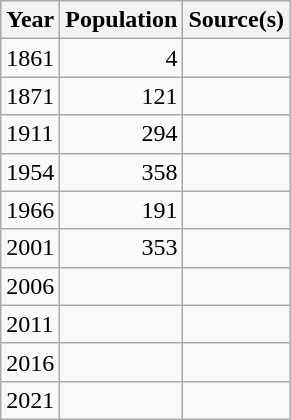<table class="wikitable plainrowheaders">
<tr>
<th scope="col">Year</th>
<th scope="col">Population</th>
<th scope="col">Source(s)</th>
</tr>
<tr>
<td>1861</td>
<td align=right>4</td>
<td></td>
</tr>
<tr>
<td>1871</td>
<td align=right>121</td>
<td></td>
</tr>
<tr>
<td>1911</td>
<td align=right>294</td>
<td></td>
</tr>
<tr>
<td>1954</td>
<td align=right>358</td>
<td></td>
</tr>
<tr>
<td>1966</td>
<td align=right>191</td>
<td></td>
</tr>
<tr>
<td>2001</td>
<td align=right>353</td>
<td></td>
</tr>
<tr>
<td>2006</td>
<td align=right></td>
<td></td>
</tr>
<tr>
<td>2011</td>
<td align=right></td>
<td></td>
</tr>
<tr>
<td>2016</td>
<td align=right></td>
<td></td>
</tr>
<tr>
<td>2021</td>
<td align=right></td>
<td></td>
</tr>
</table>
